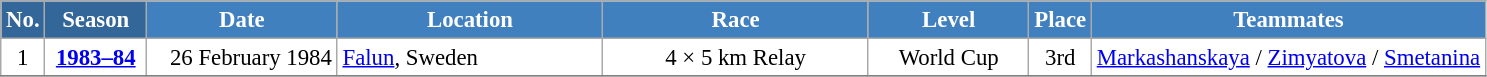<table class="wikitable sortable" style="font-size:95%; text-align:center; border:grey solid 1px; border-collapse:collapse; background:#ffffff;">
<tr style="background:#efefef;">
<th style="background-color:#369; color:white;">No.</th>
<th style="background-color:#369; color:white;">Season</th>
<th style="background-color:#4180be; color:white; width:120px;">Date</th>
<th style="background-color:#4180be; color:white; width:170px;">Location</th>
<th style="background-color:#4180be; color:white; width:170px;">Race</th>
<th style="background-color:#4180be; color:white; width:100px;">Level</th>
<th style="background-color:#4180be; color:white;">Place</th>
<th style="background-color:#4180be; color:white;">Teammates</th>
</tr>
<tr>
<td align=center>1</td>
<td rowspan=1 align=center><strong> <a href='#'>1983–84</a> </strong></td>
<td align=right>26 February 1984</td>
<td align=left> <a href='#'>Falun</a>, Sweden</td>
<td>4 × 5 km Relay</td>
<td>World Cup</td>
<td>3rd</td>
<td><a href='#'>Markashanskaya</a> / <a href='#'>Zimyatova</a> / <a href='#'>Smetanina</a></td>
</tr>
<tr>
</tr>
</table>
